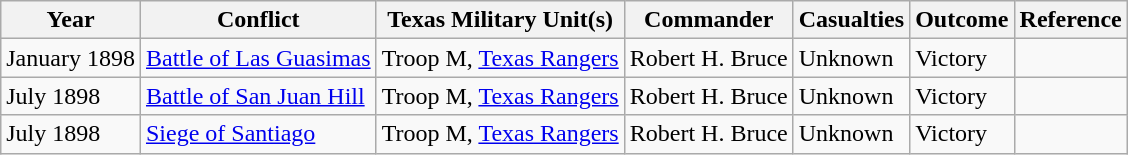<table class="wikitable">
<tr>
<th>Year</th>
<th>Conflict</th>
<th>Texas Military Unit(s)</th>
<th>Commander</th>
<th>Casualties</th>
<th>Outcome</th>
<th>Reference</th>
</tr>
<tr>
<td>January 1898</td>
<td><a href='#'>Battle of Las Guasimas</a></td>
<td>Troop M, <a href='#'>Texas Rangers</a></td>
<td>Robert H. Bruce</td>
<td>Unknown</td>
<td>Victory</td>
<td></td>
</tr>
<tr>
<td>July 1898</td>
<td><a href='#'>Battle of San Juan Hill</a></td>
<td>Troop M, <a href='#'>Texas Rangers</a></td>
<td>Robert H. Bruce</td>
<td>Unknown</td>
<td>Victory</td>
<td></td>
</tr>
<tr>
<td>July 1898</td>
<td><a href='#'>Siege of Santiago</a></td>
<td>Troop M, <a href='#'>Texas Rangers</a></td>
<td>Robert H. Bruce</td>
<td>Unknown</td>
<td>Victory</td>
<td></td>
</tr>
</table>
